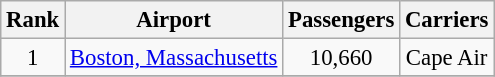<table class="sortable wikitable" style="text-align:center; font-size:95%;">
<tr>
<th>Rank</th>
<th>Airport</th>
<th>Passengers</th>
<th>Carriers</th>
</tr>
<tr>
<td>1</td>
<td align=left><a href='#'>Boston, Massachusetts</a></td>
<td>10,660</td>
<td>Cape Air</td>
</tr>
<tr>
</tr>
</table>
